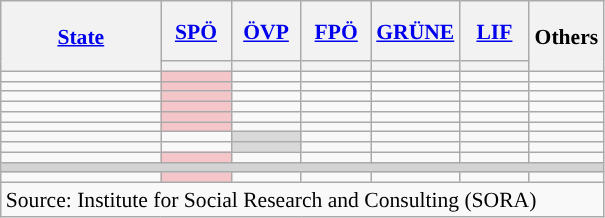<table class="wikitable sortable" style="text-align:center;font-size:90%;line-height:16px">
<tr style="height:40px;">
<th style="width:100px;" rowspan="2"><a href='#'>State</a></th>
<th style="width:40px;"><a href='#'>SPÖ</a></th>
<th style="width:40px;"><a href='#'>ÖVP</a></th>
<th style="width:40px;"><a href='#'>FPÖ</a></th>
<th style="width:40px;"><a href='#'>GRÜNE</a></th>
<th style="width:40px;"><a href='#'>LIF</a></th>
<th class="unsortable" style="width:40px;" rowspan="2">Others</th>
</tr>
<tr>
<th style="background:"></th>
<th style="background:"></th>
<th style="background:"></th>
<th style="background:"></th>
<th style="background:"></th>
</tr>
<tr>
<td align=left></td>
<td bgcolor=#F4C6C9><strong></strong></td>
<td></td>
<td></td>
<td></td>
<td></td>
<td></td>
</tr>
<tr>
<td align=left></td>
<td bgcolor=#F4C6C9><strong></strong></td>
<td></td>
<td></td>
<td></td>
<td></td>
<td></td>
</tr>
<tr>
<td align=left></td>
<td bgcolor=#F4C6C9><strong></strong></td>
<td></td>
<td></td>
<td></td>
<td></td>
<td></td>
</tr>
<tr>
<td align=left></td>
<td bgcolor=#F4C6C9><strong></strong></td>
<td></td>
<td></td>
<td></td>
<td></td>
<td></td>
</tr>
<tr>
<td align=left></td>
<td bgcolor=#F4C6C9><strong></strong></td>
<td></td>
<td></td>
<td></td>
<td></td>
<td></td>
</tr>
<tr>
<td align=left></td>
<td bgcolor=#F4C6C9><strong></strong></td>
<td></td>
<td></td>
<td></td>
<td></td>
<td></td>
</tr>
<tr>
<td align=left></td>
<td></td>
<td bgcolor=#D9D9D9><strong></strong></td>
<td></td>
<td></td>
<td></td>
<td></td>
</tr>
<tr>
<td align=left></td>
<td></td>
<td bgcolor=#D9D9D9><strong></strong></td>
<td></td>
<td></td>
<td></td>
<td></td>
</tr>
<tr>
<td align=left></td>
<td bgcolor=#F4C6C9><strong></strong></td>
<td></td>
<td></td>
<td></td>
<td></td>
<td></td>
</tr>
<tr>
<td colspan=10 bgcolor=lightgrey></td>
</tr>
<tr>
<td align=left></td>
<td bgcolor=#F4C6C9><strong></strong></td>
<td></td>
<td></td>
<td></td>
<td></td>
<td></td>
</tr>
<tr class=sortbottom>
<td colspan=10 align=left>Source: Institute for Social Research and Consulting (SORA)</td>
</tr>
</table>
